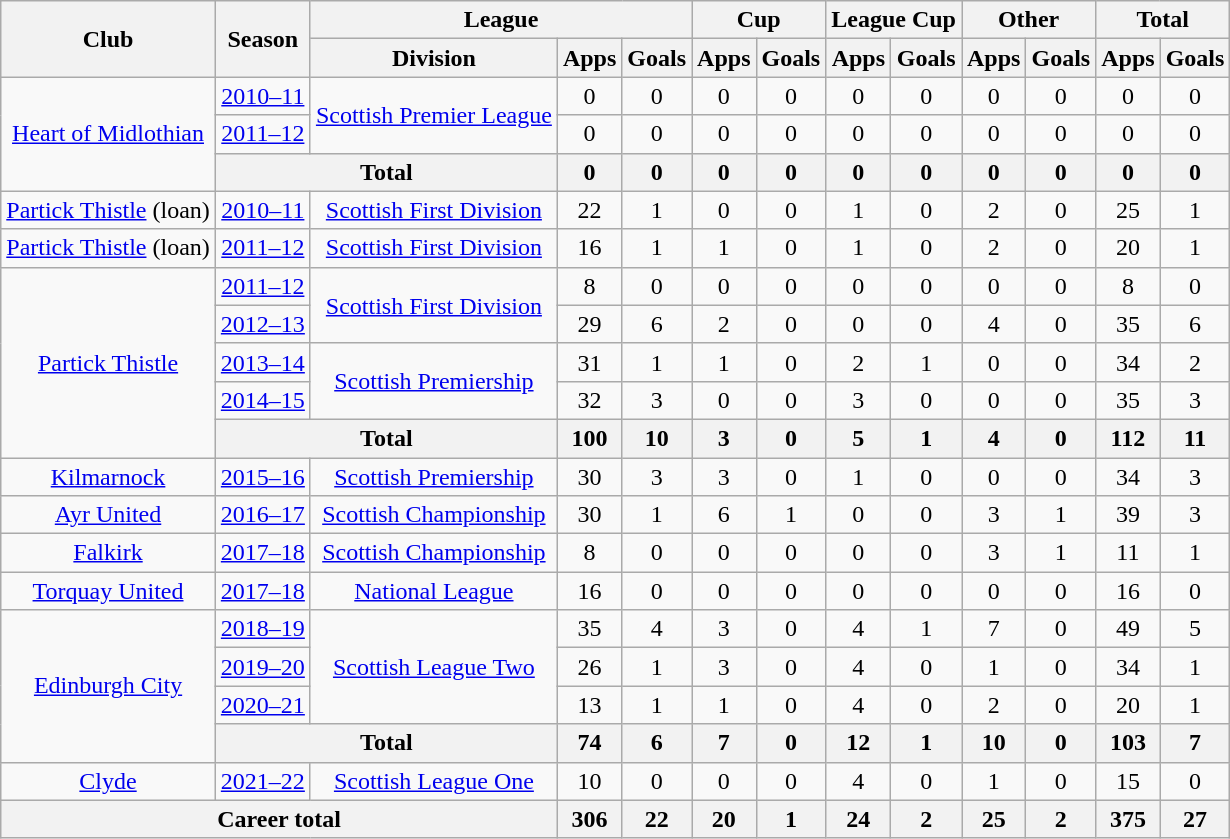<table class="wikitable" style="text-align: center">
<tr>
<th rowspan=2>Club</th>
<th rowspan=2>Season</th>
<th colspan=3>League</th>
<th colspan=2>Cup</th>
<th colspan=2>League Cup</th>
<th colspan=2>Other</th>
<th colspan=2>Total</th>
</tr>
<tr>
<th>Division</th>
<th>Apps</th>
<th>Goals</th>
<th>Apps</th>
<th>Goals</th>
<th>Apps</th>
<th>Goals</th>
<th>Apps</th>
<th>Goals</th>
<th>Apps</th>
<th>Goals</th>
</tr>
<tr>
<td rowspan="3"><a href='#'>Heart of Midlothian</a></td>
<td><a href='#'>2010–11</a></td>
<td rowspan="2"><a href='#'>Scottish Premier League</a></td>
<td>0</td>
<td>0</td>
<td>0</td>
<td>0</td>
<td>0</td>
<td>0</td>
<td>0</td>
<td>0</td>
<td>0</td>
<td>0</td>
</tr>
<tr>
<td><a href='#'>2011–12</a></td>
<td>0</td>
<td>0</td>
<td>0</td>
<td>0</td>
<td>0</td>
<td>0</td>
<td>0</td>
<td>0</td>
<td>0</td>
<td>0</td>
</tr>
<tr>
<th colspan="2">Total</th>
<th>0</th>
<th>0</th>
<th>0</th>
<th>0</th>
<th>0</th>
<th>0</th>
<th>0</th>
<th>0</th>
<th>0</th>
<th>0</th>
</tr>
<tr>
<td><a href='#'>Partick Thistle</a> (loan)</td>
<td><a href='#'>2010–11</a></td>
<td><a href='#'>Scottish First Division</a></td>
<td>22</td>
<td>1</td>
<td>0</td>
<td>0</td>
<td>1</td>
<td>0</td>
<td>2</td>
<td>0</td>
<td>25</td>
<td>1</td>
</tr>
<tr>
<td><a href='#'>Partick Thistle</a> (loan)</td>
<td><a href='#'>2011–12</a></td>
<td><a href='#'>Scottish First Division</a></td>
<td>16</td>
<td>1</td>
<td>1</td>
<td>0</td>
<td>1</td>
<td>0</td>
<td>2</td>
<td>0</td>
<td>20</td>
<td>1</td>
</tr>
<tr>
<td rowspan="5"><a href='#'>Partick Thistle</a></td>
<td><a href='#'>2011–12</a></td>
<td rowspan="2"><a href='#'>Scottish First Division</a></td>
<td>8</td>
<td>0</td>
<td>0</td>
<td>0</td>
<td>0</td>
<td>0</td>
<td>0</td>
<td>0</td>
<td>8</td>
<td>0</td>
</tr>
<tr>
<td><a href='#'>2012–13</a></td>
<td>29</td>
<td>6</td>
<td>2</td>
<td>0</td>
<td>0</td>
<td>0</td>
<td>4</td>
<td>0</td>
<td>35</td>
<td>6</td>
</tr>
<tr>
<td><a href='#'>2013–14</a></td>
<td rowspan="2"><a href='#'>Scottish Premiership</a></td>
<td>31</td>
<td>1</td>
<td>1</td>
<td>0</td>
<td>2</td>
<td>1</td>
<td>0</td>
<td>0</td>
<td>34</td>
<td>2</td>
</tr>
<tr>
<td><a href='#'>2014–15</a></td>
<td>32</td>
<td>3</td>
<td>0</td>
<td>0</td>
<td>3</td>
<td>0</td>
<td>0</td>
<td>0</td>
<td>35</td>
<td>3</td>
</tr>
<tr>
<th colspan="2">Total</th>
<th>100</th>
<th>10</th>
<th>3</th>
<th>0</th>
<th>5</th>
<th>1</th>
<th>4</th>
<th>0</th>
<th>112</th>
<th>11</th>
</tr>
<tr>
<td><a href='#'>Kilmarnock</a></td>
<td><a href='#'>2015–16</a></td>
<td><a href='#'>Scottish Premiership</a></td>
<td>30</td>
<td>3</td>
<td>3</td>
<td>0</td>
<td>1</td>
<td>0</td>
<td>0</td>
<td>0</td>
<td>34</td>
<td>3</td>
</tr>
<tr>
<td><a href='#'>Ayr United</a></td>
<td><a href='#'>2016–17</a></td>
<td><a href='#'>Scottish Championship</a></td>
<td>30</td>
<td>1</td>
<td>6</td>
<td>1</td>
<td>0</td>
<td>0</td>
<td>3</td>
<td>1</td>
<td>39</td>
<td>3</td>
</tr>
<tr>
<td><a href='#'>Falkirk</a></td>
<td><a href='#'>2017–18</a></td>
<td><a href='#'>Scottish Championship</a></td>
<td>8</td>
<td>0</td>
<td>0</td>
<td>0</td>
<td>0</td>
<td>0</td>
<td>3</td>
<td>1</td>
<td>11</td>
<td>1</td>
</tr>
<tr>
<td><a href='#'>Torquay United</a></td>
<td><a href='#'>2017–18</a></td>
<td><a href='#'>National League</a></td>
<td>16</td>
<td>0</td>
<td>0</td>
<td>0</td>
<td>0</td>
<td>0</td>
<td>0</td>
<td>0</td>
<td>16</td>
<td>0</td>
</tr>
<tr>
<td rowspan="4"><a href='#'>Edinburgh City</a></td>
<td><a href='#'>2018–19</a></td>
<td rowspan="3"><a href='#'>Scottish League Two</a></td>
<td>35</td>
<td>4</td>
<td>3</td>
<td>0</td>
<td>4</td>
<td>1</td>
<td>7</td>
<td>0</td>
<td>49</td>
<td>5</td>
</tr>
<tr>
<td><a href='#'>2019–20</a></td>
<td>26</td>
<td>1</td>
<td>3</td>
<td>0</td>
<td>4</td>
<td>0</td>
<td>1</td>
<td>0</td>
<td>34</td>
<td>1</td>
</tr>
<tr>
<td><a href='#'>2020–21</a></td>
<td>13</td>
<td>1</td>
<td>1</td>
<td>0</td>
<td>4</td>
<td>0</td>
<td>2</td>
<td>0</td>
<td>20</td>
<td>1</td>
</tr>
<tr>
<th colspan="2">Total</th>
<th>74</th>
<th>6</th>
<th>7</th>
<th>0</th>
<th>12</th>
<th>1</th>
<th>10</th>
<th>0</th>
<th>103</th>
<th>7</th>
</tr>
<tr>
<td><a href='#'>Clyde</a></td>
<td><a href='#'>2021–22</a></td>
<td><a href='#'>Scottish League One</a></td>
<td>10</td>
<td>0</td>
<td>0</td>
<td>0</td>
<td>4</td>
<td>0</td>
<td>1</td>
<td>0</td>
<td>15</td>
<td>0</td>
</tr>
<tr>
<th colspan="3">Career total</th>
<th>306</th>
<th>22</th>
<th>20</th>
<th>1</th>
<th>24</th>
<th>2</th>
<th>25</th>
<th>2</th>
<th>375</th>
<th>27</th>
</tr>
</table>
